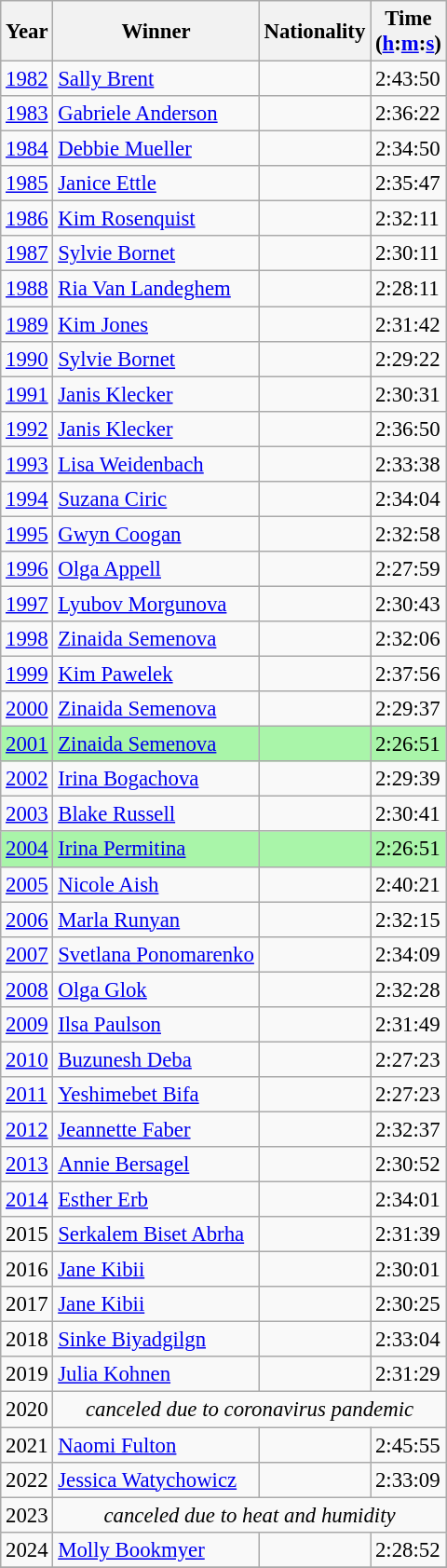<table class="wikitable sortable" style="font-size: 95%">
<tr>
<th>Year</th>
<th>Winner</th>
<th>Nationality</th>
<th>Time<br>(<a href='#'>h</a>:<a href='#'>m</a>:<a href='#'>s</a>)</th>
</tr>
<tr>
<td><a href='#'>1982</a></td>
<td><a href='#'>Sally Brent</a></td>
<td></td>
<td>2:43:50</td>
</tr>
<tr>
<td><a href='#'>1983</a></td>
<td><a href='#'>Gabriele Anderson</a></td>
<td></td>
<td>2:36:22</td>
</tr>
<tr>
<td><a href='#'>1984</a></td>
<td><a href='#'>Debbie Mueller</a></td>
<td></td>
<td>2:34:50</td>
</tr>
<tr>
<td><a href='#'>1985</a></td>
<td><a href='#'>Janice Ettle</a></td>
<td></td>
<td>2:35:47</td>
</tr>
<tr>
<td><a href='#'>1986</a></td>
<td><a href='#'>Kim Rosenquist</a></td>
<td></td>
<td>2:32:11</td>
</tr>
<tr>
<td><a href='#'>1987</a></td>
<td><a href='#'>Sylvie Bornet</a></td>
<td></td>
<td>2:30:11</td>
</tr>
<tr>
<td><a href='#'>1988</a></td>
<td><a href='#'>Ria Van Landeghem</a></td>
<td></td>
<td>2:28:11</td>
</tr>
<tr>
<td><a href='#'>1989</a></td>
<td><a href='#'>Kim Jones</a></td>
<td></td>
<td>2:31:42</td>
</tr>
<tr>
<td><a href='#'>1990</a></td>
<td><a href='#'>Sylvie Bornet</a></td>
<td></td>
<td>2:29:22</td>
</tr>
<tr>
<td><a href='#'>1991</a></td>
<td><a href='#'>Janis Klecker</a></td>
<td></td>
<td>2:30:31</td>
</tr>
<tr>
<td><a href='#'>1992</a></td>
<td><a href='#'>Janis Klecker</a></td>
<td></td>
<td>2:36:50</td>
</tr>
<tr>
<td><a href='#'>1993</a></td>
<td><a href='#'>Lisa Weidenbach</a></td>
<td></td>
<td>2:33:38</td>
</tr>
<tr>
<td><a href='#'>1994</a></td>
<td><a href='#'>Suzana Ciric</a></td>
<td></td>
<td>2:34:04</td>
</tr>
<tr>
<td><a href='#'>1995</a></td>
<td><a href='#'>Gwyn Coogan</a></td>
<td></td>
<td>2:32:58</td>
</tr>
<tr>
<td><a href='#'>1996</a></td>
<td><a href='#'>Olga Appell</a></td>
<td></td>
<td>2:27:59</td>
</tr>
<tr>
<td><a href='#'>1997</a></td>
<td><a href='#'>Lyubov Morgunova</a></td>
<td></td>
<td>2:30:43</td>
</tr>
<tr>
<td><a href='#'>1998</a></td>
<td><a href='#'>Zinaida Semenova</a></td>
<td></td>
<td>2:32:06</td>
</tr>
<tr>
<td><a href='#'>1999</a></td>
<td><a href='#'>Kim Pawelek</a></td>
<td></td>
<td>2:37:56</td>
</tr>
<tr>
<td><a href='#'>2000</a></td>
<td><a href='#'>Zinaida Semenova</a></td>
<td></td>
<td>2:29:37</td>
</tr>
<tr bgcolor=#A9F5A9>
<td><a href='#'>2001</a></td>
<td><a href='#'>Zinaida Semenova</a></td>
<td></td>
<td>2:26:51</td>
</tr>
<tr>
<td><a href='#'>2002</a></td>
<td><a href='#'>Irina Bogachova</a></td>
<td></td>
<td>2:29:39</td>
</tr>
<tr>
<td><a href='#'>2003</a></td>
<td><a href='#'>Blake Russell</a></td>
<td></td>
<td>2:30:41</td>
</tr>
<tr bgcolor=#A9F5A9>
<td><a href='#'>2004</a></td>
<td><a href='#'>Irina Permitina</a></td>
<td></td>
<td>2:26:51</td>
</tr>
<tr>
<td><a href='#'>2005</a></td>
<td><a href='#'>Nicole Aish</a></td>
<td></td>
<td>2:40:21</td>
</tr>
<tr>
<td><a href='#'>2006</a></td>
<td><a href='#'>Marla Runyan</a></td>
<td></td>
<td>2:32:15</td>
</tr>
<tr>
<td><a href='#'>2007</a></td>
<td><a href='#'>Svetlana Ponomarenko</a></td>
<td></td>
<td>2:34:09</td>
</tr>
<tr>
<td><a href='#'>2008</a></td>
<td><a href='#'>Olga Glok</a></td>
<td></td>
<td>2:32:28</td>
</tr>
<tr>
<td><a href='#'>2009</a></td>
<td><a href='#'>Ilsa Paulson</a></td>
<td></td>
<td>2:31:49</td>
</tr>
<tr>
<td><a href='#'>2010</a></td>
<td><a href='#'>Buzunesh Deba</a></td>
<td></td>
<td>2:27:23</td>
</tr>
<tr>
<td><a href='#'>2011</a></td>
<td><a href='#'>Yeshimebet Bifa</a></td>
<td></td>
<td>2:27:23</td>
</tr>
<tr>
<td><a href='#'>2012</a></td>
<td><a href='#'>Jeannette Faber</a></td>
<td></td>
<td>2:32:37</td>
</tr>
<tr>
<td><a href='#'>2013</a></td>
<td><a href='#'>Annie Bersagel</a></td>
<td></td>
<td>2:30:52</td>
</tr>
<tr>
<td><a href='#'>2014</a></td>
<td><a href='#'>Esther Erb</a></td>
<td></td>
<td>2:34:01</td>
</tr>
<tr>
<td>2015</td>
<td><a href='#'>Serkalem Biset Abrha</a></td>
<td></td>
<td>2:31:39</td>
</tr>
<tr>
<td>2016</td>
<td><a href='#'>Jane Kibii</a></td>
<td></td>
<td>2:30:01</td>
</tr>
<tr>
<td>2017</td>
<td><a href='#'>Jane Kibii</a></td>
<td></td>
<td>2:30:25</td>
</tr>
<tr>
<td>2018</td>
<td><a href='#'>Sinke Biyadgilgn</a></td>
<td></td>
<td>2:33:04</td>
</tr>
<tr>
<td>2019</td>
<td><a href='#'>Julia Kohnen</a></td>
<td></td>
<td>2:31:29</td>
</tr>
<tr>
<td>2020</td>
<td colspan="3" align="center"><em>canceled due to coronavirus pandemic</em></td>
</tr>
<tr>
<td>2021</td>
<td><a href='#'>Naomi Fulton</a></td>
<td></td>
<td>2:45:55</td>
</tr>
<tr>
<td>2022</td>
<td><a href='#'>Jessica Watychowicz</a></td>
<td></td>
<td>2:33:09</td>
</tr>
<tr>
<td>2023</td>
<td colspan="3" align="center"><em>canceled due to heat and humidity</em></td>
</tr>
<tr>
<td>2024</td>
<td><a href='#'>Molly Bookmyer</a></td>
<td></td>
<td>2:28:52</td>
</tr>
<tr>
</tr>
</table>
